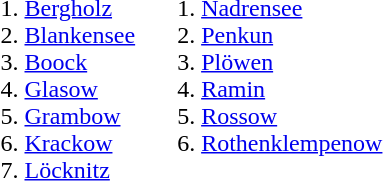<table>
<tr>
<td valign=top><br><ol><li><a href='#'>Bergholz</a></li><li><a href='#'>Blankensee</a></li><li><a href='#'>Boock</a></li><li><a href='#'>Glasow</a></li><li><a href='#'>Grambow</a></li><li><a href='#'>Krackow</a></li><li><a href='#'>Löcknitz</a></li></ol></td>
<td valign=top><br><ol>
<li> <a href='#'>Nadrensee</a> 
<li> <a href='#'>Penkun</a>
<li> <a href='#'>Plöwen</a> 
<li> <a href='#'>Ramin</a> 
<li> <a href='#'>Rossow</a> 
<li> <a href='#'>Rothenklempenow</a>
</ol></td>
</tr>
</table>
